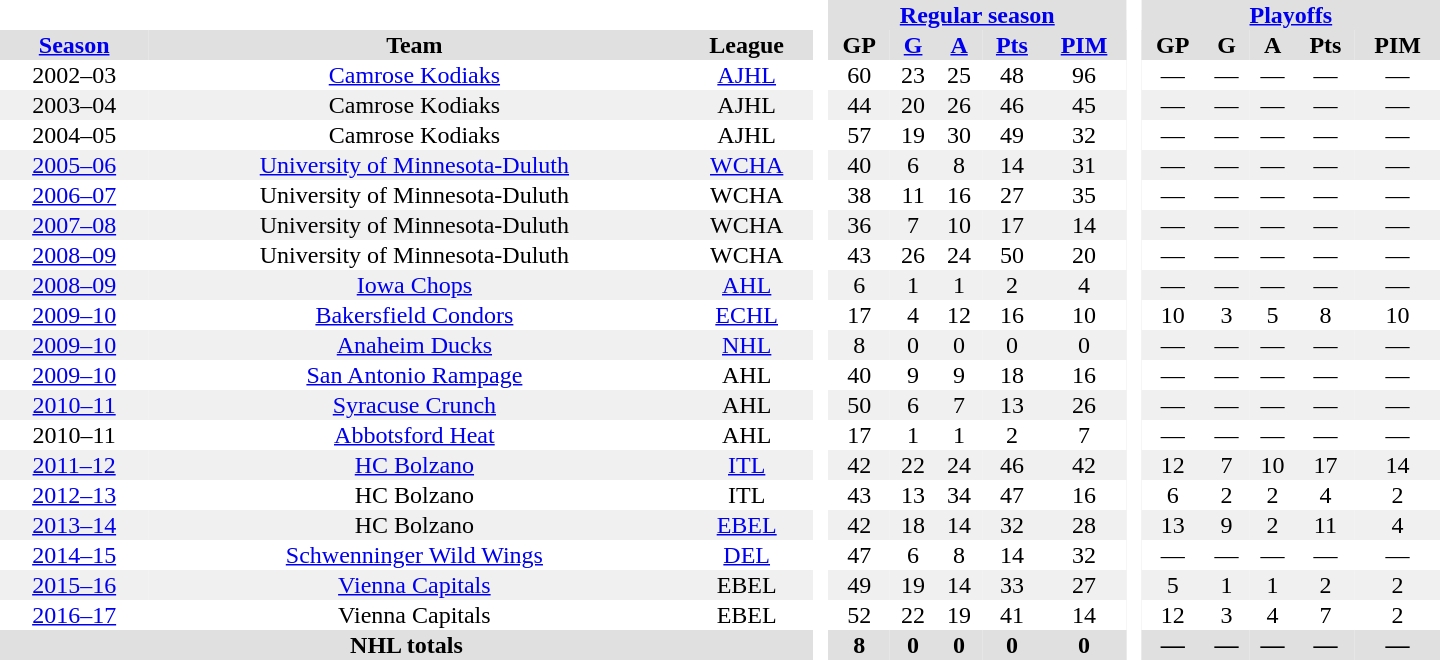<table border="0" cellpadding="1" cellspacing="0" ID="Table3" style="text-align:center; width:60em">
<tr bgcolor="#e0e0e0">
<th colspan="3" bgcolor="#ffffff"> </th>
<th rowspan="99" bgcolor="#ffffff"> </th>
<th colspan="5"><a href='#'>Regular season</a></th>
<th rowspan="99" bgcolor="#ffffff"> </th>
<th colspan="5"><a href='#'>Playoffs</a></th>
</tr>
<tr bgcolor="#e0e0e0">
<th><a href='#'>Season</a></th>
<th>Team</th>
<th>League</th>
<th>GP</th>
<th><a href='#'>G</a></th>
<th><a href='#'>A</a></th>
<th><a href='#'>Pts</a></th>
<th><a href='#'>PIM</a></th>
<th>GP</th>
<th>G</th>
<th>A</th>
<th>Pts</th>
<th>PIM</th>
</tr>
<tr>
<td>2002–03</td>
<td><a href='#'>Camrose Kodiaks</a></td>
<td><a href='#'>AJHL</a></td>
<td>60</td>
<td>23</td>
<td>25</td>
<td>48</td>
<td>96</td>
<td>—</td>
<td>—</td>
<td>—</td>
<td>—</td>
<td>—</td>
</tr>
<tr bgcolor="#f0f0f0">
<td>2003–04</td>
<td>Camrose Kodiaks</td>
<td>AJHL</td>
<td>44</td>
<td>20</td>
<td>26</td>
<td>46</td>
<td>45</td>
<td>—</td>
<td>—</td>
<td>—</td>
<td>—</td>
<td>—</td>
</tr>
<tr>
<td>2004–05</td>
<td>Camrose Kodiaks</td>
<td>AJHL</td>
<td>57</td>
<td>19</td>
<td>30</td>
<td>49</td>
<td>32</td>
<td>—</td>
<td>—</td>
<td>—</td>
<td>—</td>
<td>—</td>
</tr>
<tr bgcolor="#f0f0f0">
<td><a href='#'>2005–06</a></td>
<td><a href='#'>University of Minnesota-Duluth</a></td>
<td><a href='#'>WCHA</a></td>
<td>40</td>
<td>6</td>
<td>8</td>
<td>14</td>
<td>31</td>
<td>—</td>
<td>—</td>
<td>—</td>
<td>—</td>
<td>—</td>
</tr>
<tr>
<td><a href='#'>2006–07</a></td>
<td>University of Minnesota-Duluth</td>
<td>WCHA</td>
<td>38</td>
<td>11</td>
<td>16</td>
<td>27</td>
<td>35</td>
<td>—</td>
<td>—</td>
<td>—</td>
<td>—</td>
<td>—</td>
</tr>
<tr bgcolor="#f0f0f0">
<td><a href='#'>2007–08</a></td>
<td>University of Minnesota-Duluth</td>
<td>WCHA</td>
<td>36</td>
<td>7</td>
<td>10</td>
<td>17</td>
<td>14</td>
<td>—</td>
<td>—</td>
<td>—</td>
<td>—</td>
<td>—</td>
</tr>
<tr>
<td><a href='#'>2008–09</a></td>
<td>University of Minnesota-Duluth</td>
<td>WCHA</td>
<td>43</td>
<td>26</td>
<td>24</td>
<td>50</td>
<td>20</td>
<td>—</td>
<td>—</td>
<td>—</td>
<td>—</td>
<td>—</td>
</tr>
<tr bgcolor="#f0f0f0">
<td><a href='#'>2008–09</a></td>
<td><a href='#'>Iowa Chops</a></td>
<td><a href='#'>AHL</a></td>
<td>6</td>
<td>1</td>
<td>1</td>
<td>2</td>
<td>4</td>
<td>—</td>
<td>—</td>
<td>—</td>
<td>—</td>
<td>—</td>
</tr>
<tr>
<td><a href='#'>2009–10</a></td>
<td><a href='#'>Bakersfield Condors</a></td>
<td><a href='#'>ECHL</a></td>
<td>17</td>
<td>4</td>
<td>12</td>
<td>16</td>
<td>10</td>
<td>10</td>
<td>3</td>
<td>5</td>
<td>8</td>
<td>10</td>
</tr>
<tr bgcolor="#f0f0f0">
<td><a href='#'>2009–10</a></td>
<td><a href='#'>Anaheim Ducks</a></td>
<td><a href='#'>NHL</a></td>
<td>8</td>
<td>0</td>
<td>0</td>
<td>0</td>
<td>0</td>
<td>—</td>
<td>—</td>
<td>—</td>
<td>—</td>
<td>—</td>
</tr>
<tr>
<td><a href='#'>2009–10</a></td>
<td><a href='#'>San Antonio Rampage</a></td>
<td>AHL</td>
<td>40</td>
<td>9</td>
<td>9</td>
<td>18</td>
<td>16</td>
<td>—</td>
<td>—</td>
<td>—</td>
<td>—</td>
<td>—</td>
</tr>
<tr bgcolor="#f0f0f0">
<td><a href='#'>2010–11</a></td>
<td><a href='#'>Syracuse Crunch</a></td>
<td>AHL</td>
<td>50</td>
<td>6</td>
<td>7</td>
<td>13</td>
<td>26</td>
<td>—</td>
<td>—</td>
<td>—</td>
<td>—</td>
<td>—</td>
</tr>
<tr>
<td>2010–11</td>
<td><a href='#'>Abbotsford Heat</a></td>
<td>AHL</td>
<td>17</td>
<td>1</td>
<td>1</td>
<td>2</td>
<td>7</td>
<td>—</td>
<td>—</td>
<td>—</td>
<td>—</td>
<td>—</td>
</tr>
<tr bgcolor="#f0f0f0">
<td><a href='#'>2011–12</a></td>
<td><a href='#'>HC Bolzano</a></td>
<td><a href='#'>ITL</a></td>
<td>42</td>
<td>22</td>
<td>24</td>
<td>46</td>
<td>42</td>
<td>12</td>
<td>7</td>
<td>10</td>
<td>17</td>
<td>14</td>
</tr>
<tr>
<td><a href='#'>2012–13</a></td>
<td>HC Bolzano</td>
<td>ITL</td>
<td>43</td>
<td>13</td>
<td>34</td>
<td>47</td>
<td>16</td>
<td>6</td>
<td>2</td>
<td>2</td>
<td>4</td>
<td>2</td>
</tr>
<tr bgcolor="#f0f0f0">
<td><a href='#'>2013–14</a></td>
<td>HC Bolzano</td>
<td><a href='#'>EBEL</a></td>
<td>42</td>
<td>18</td>
<td>14</td>
<td>32</td>
<td>28</td>
<td>13</td>
<td>9</td>
<td>2</td>
<td>11</td>
<td>4</td>
</tr>
<tr>
<td><a href='#'>2014–15</a></td>
<td><a href='#'>Schwenninger Wild Wings</a></td>
<td><a href='#'>DEL</a></td>
<td>47</td>
<td>6</td>
<td>8</td>
<td>14</td>
<td>32</td>
<td>—</td>
<td>—</td>
<td>—</td>
<td>—</td>
<td>—</td>
</tr>
<tr bgcolor="#f0f0f0">
<td><a href='#'>2015–16</a></td>
<td><a href='#'>Vienna Capitals</a></td>
<td>EBEL</td>
<td>49</td>
<td>19</td>
<td>14</td>
<td>33</td>
<td>27</td>
<td>5</td>
<td>1</td>
<td>1</td>
<td>2</td>
<td>2</td>
</tr>
<tr>
<td><a href='#'>2016–17</a></td>
<td>Vienna Capitals</td>
<td>EBEL</td>
<td>52</td>
<td>22</td>
<td>19</td>
<td>41</td>
<td>14</td>
<td>12</td>
<td>3</td>
<td>4</td>
<td>7</td>
<td>2</td>
</tr>
<tr bgcolor="#e0e0e0">
<th colspan="3">NHL totals</th>
<th>8</th>
<th>0</th>
<th>0</th>
<th>0</th>
<th>0</th>
<th>—</th>
<th>—</th>
<th>—</th>
<th>—</th>
<th>—</th>
</tr>
</table>
